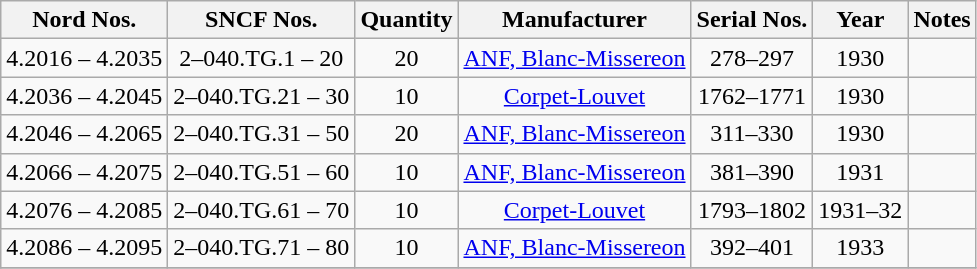<table class=wikitable style=text-align:center>
<tr>
<th>Nord Nos.</th>
<th>SNCF Nos.</th>
<th>Quantity</th>
<th>Manufacturer</th>
<th>Serial Nos.</th>
<th>Year</th>
<th>Notes</th>
</tr>
<tr>
<td>4.2016 – 4.2035</td>
<td>2–040.TG.1  – 20</td>
<td>20</td>
<td><a href='#'>ANF, Blanc-Missereon</a></td>
<td>278–297</td>
<td>1930</td>
<td align=left></td>
</tr>
<tr>
<td>4.2036 – 4.2045</td>
<td>2–040.TG.21 – 30</td>
<td>10</td>
<td><a href='#'>Corpet-Louvet</a></td>
<td>1762–1771</td>
<td>1930</td>
<td align=left></td>
</tr>
<tr>
<td>4.2046 – 4.2065</td>
<td>2–040.TG.31 – 50</td>
<td>20</td>
<td><a href='#'>ANF, Blanc-Missereon</a></td>
<td>311–330</td>
<td>1930</td>
<td align=left></td>
</tr>
<tr>
<td>4.2066 – 4.2075</td>
<td>2–040.TG.51 – 60</td>
<td>10</td>
<td><a href='#'>ANF, Blanc-Missereon</a></td>
<td>381–390</td>
<td>1931</td>
<td align=left></td>
</tr>
<tr>
<td>4.2076 – 4.2085</td>
<td>2–040.TG.61 – 70</td>
<td>10</td>
<td><a href='#'>Corpet-Louvet</a></td>
<td>1793–1802</td>
<td>1931–32</td>
<td align=left></td>
</tr>
<tr>
<td>4.2086 – 4.2095</td>
<td>2–040.TG.71 – 80</td>
<td>10</td>
<td><a href='#'>ANF, Blanc-Missereon</a></td>
<td>392–401</td>
<td>1933</td>
<td align=left></td>
</tr>
<tr>
</tr>
</table>
